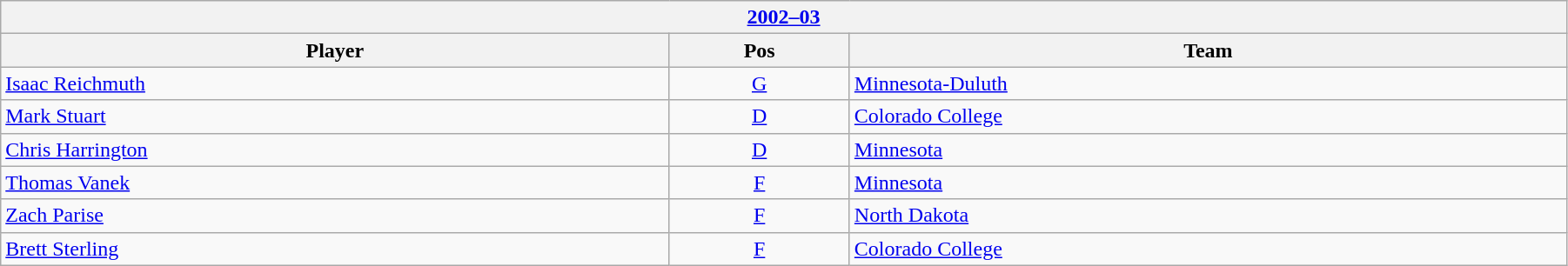<table class="wikitable" width=95%>
<tr>
<th colspan=3><a href='#'>2002–03</a></th>
</tr>
<tr>
<th>Player</th>
<th>Pos</th>
<th>Team</th>
</tr>
<tr>
<td><a href='#'>Isaac Reichmuth</a></td>
<td align=center><a href='#'>G</a></td>
<td><a href='#'>Minnesota-Duluth</a></td>
</tr>
<tr>
<td><a href='#'>Mark Stuart</a></td>
<td align=center><a href='#'>D</a></td>
<td><a href='#'>Colorado College</a></td>
</tr>
<tr>
<td><a href='#'>Chris Harrington</a></td>
<td align=center><a href='#'>D</a></td>
<td><a href='#'>Minnesota</a></td>
</tr>
<tr>
<td><a href='#'>Thomas Vanek</a></td>
<td align=center><a href='#'>F</a></td>
<td><a href='#'>Minnesota</a></td>
</tr>
<tr>
<td><a href='#'>Zach Parise</a></td>
<td align=center><a href='#'>F</a></td>
<td><a href='#'>North Dakota</a></td>
</tr>
<tr>
<td><a href='#'>Brett Sterling</a></td>
<td align=center><a href='#'>F</a></td>
<td><a href='#'>Colorado College</a></td>
</tr>
</table>
